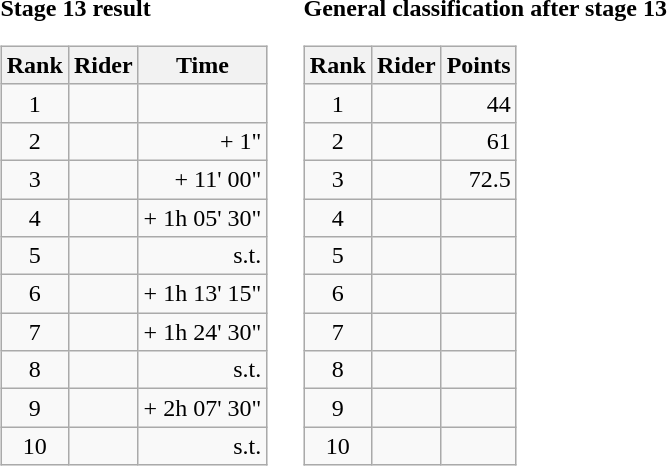<table>
<tr>
<td><strong>Stage 13 result</strong><br><table class="wikitable">
<tr>
<th scope="col">Rank</th>
<th scope="col">Rider</th>
<th scope="col">Time</th>
</tr>
<tr>
<td style="text-align:center;">1</td>
<td></td>
<td style="text-align:right;"></td>
</tr>
<tr>
<td style="text-align:center;">2</td>
<td></td>
<td style="text-align:right;">+ 1"</td>
</tr>
<tr>
<td style="text-align:center;">3</td>
<td></td>
<td style="text-align:right;">+ 11' 00"</td>
</tr>
<tr>
<td style="text-align:center;">4</td>
<td></td>
<td style="text-align:right;">+ 1h 05' 30"</td>
</tr>
<tr>
<td style="text-align:center;">5</td>
<td></td>
<td style="text-align:right;">s.t.</td>
</tr>
<tr>
<td style="text-align:center;">6</td>
<td></td>
<td style="text-align:right;">+ 1h 13' 15"</td>
</tr>
<tr>
<td style="text-align:center;">7</td>
<td></td>
<td style="text-align:right;">+ 1h 24' 30"</td>
</tr>
<tr>
<td style="text-align:center;">8</td>
<td></td>
<td style="text-align:right;">s.t.</td>
</tr>
<tr>
<td style="text-align:center;">9</td>
<td></td>
<td style="text-align:right;">+ 2h 07' 30"</td>
</tr>
<tr>
<td style="text-align:center;">10</td>
<td></td>
<td style="text-align:right;">s.t.</td>
</tr>
</table>
</td>
<td></td>
<td><strong>General classification after stage 13</strong><br><table class="wikitable">
<tr>
<th scope="col">Rank</th>
<th scope="col">Rider</th>
<th scope="col">Points</th>
</tr>
<tr>
<td style="text-align:center;">1</td>
<td></td>
<td style="text-align:right;">44</td>
</tr>
<tr>
<td style="text-align:center;">2</td>
<td></td>
<td style="text-align:right;">61</td>
</tr>
<tr>
<td style="text-align:center;">3</td>
<td></td>
<td style="text-align:right;">72.5</td>
</tr>
<tr>
<td style="text-align:center;">4</td>
<td></td>
<td></td>
</tr>
<tr>
<td style="text-align:center;">5</td>
<td></td>
<td></td>
</tr>
<tr>
<td style="text-align:center;">6</td>
<td></td>
<td></td>
</tr>
<tr>
<td style="text-align:center;">7</td>
<td></td>
<td></td>
</tr>
<tr>
<td style="text-align:center;">8</td>
<td></td>
<td></td>
</tr>
<tr>
<td style="text-align:center;">9</td>
<td></td>
<td></td>
</tr>
<tr>
<td style="text-align:center;">10</td>
<td></td>
<td></td>
</tr>
</table>
</td>
</tr>
</table>
